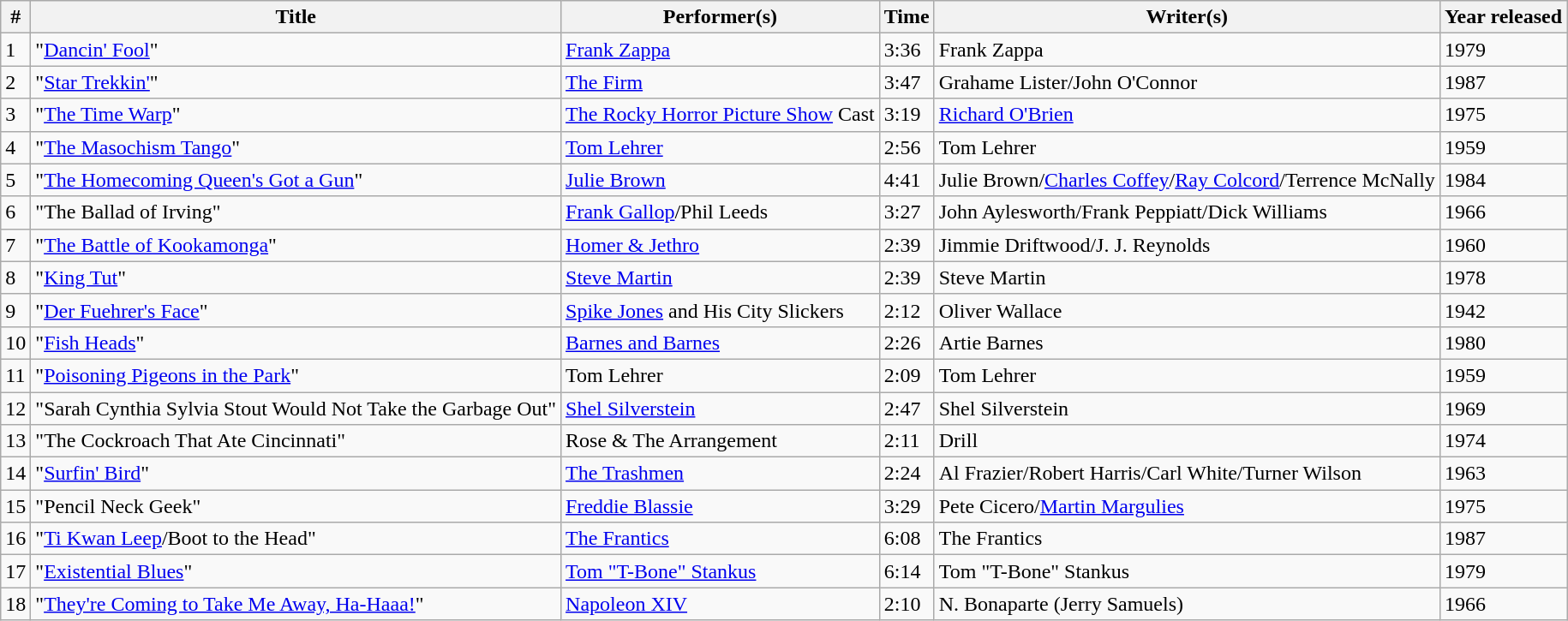<table class="wikitable">
<tr>
<th>#</th>
<th>Title</th>
<th>Performer(s)</th>
<th>Time</th>
<th>Writer(s)</th>
<th>Year released</th>
</tr>
<tr>
<td>1</td>
<td>"<a href='#'>Dancin' Fool</a>"</td>
<td><a href='#'>Frank Zappa</a></td>
<td>3:36</td>
<td>Frank Zappa</td>
<td>1979</td>
</tr>
<tr>
<td>2</td>
<td>"<a href='#'>Star Trekkin'</a>"</td>
<td><a href='#'>The Firm</a></td>
<td>3:47</td>
<td>Grahame Lister/John O'Connor</td>
<td>1987</td>
</tr>
<tr>
<td>3</td>
<td>"<a href='#'>The Time Warp</a>"</td>
<td><a href='#'>The Rocky Horror Picture Show</a> Cast</td>
<td>3:19</td>
<td><a href='#'>Richard O'Brien</a></td>
<td>1975</td>
</tr>
<tr>
<td>4</td>
<td>"<a href='#'>The Masochism Tango</a>"</td>
<td><a href='#'>Tom Lehrer</a></td>
<td>2:56</td>
<td>Tom Lehrer</td>
<td>1959</td>
</tr>
<tr>
<td>5</td>
<td>"<a href='#'>The Homecoming Queen's Got a Gun</a>"</td>
<td><a href='#'>Julie Brown</a></td>
<td>4:41</td>
<td>Julie Brown/<a href='#'>Charles Coffey</a>/<a href='#'>Ray Colcord</a>/Terrence McNally</td>
<td>1984</td>
</tr>
<tr>
<td>6</td>
<td>"The Ballad of Irving"</td>
<td><a href='#'>Frank Gallop</a>/Phil Leeds</td>
<td>3:27</td>
<td>John Aylesworth/Frank Peppiatt/Dick Williams</td>
<td>1966</td>
</tr>
<tr>
<td>7</td>
<td>"<a href='#'>The Battle of Kookamonga</a>"</td>
<td><a href='#'>Homer & Jethro</a></td>
<td>2:39</td>
<td>Jimmie Driftwood/J. J. Reynolds</td>
<td>1960</td>
</tr>
<tr>
<td>8</td>
<td>"<a href='#'>King Tut</a>"</td>
<td><a href='#'>Steve Martin</a></td>
<td>2:39</td>
<td>Steve Martin</td>
<td>1978</td>
</tr>
<tr>
<td>9</td>
<td>"<a href='#'>Der Fuehrer's Face</a>"</td>
<td><a href='#'>Spike Jones</a> and His City Slickers</td>
<td>2:12</td>
<td>Oliver Wallace</td>
<td>1942</td>
</tr>
<tr>
<td>10</td>
<td>"<a href='#'>Fish Heads</a>"</td>
<td><a href='#'>Barnes and Barnes</a></td>
<td>2:26</td>
<td>Artie Barnes</td>
<td>1980</td>
</tr>
<tr>
<td>11</td>
<td>"<a href='#'>Poisoning Pigeons in the Park</a>"</td>
<td>Tom Lehrer</td>
<td>2:09</td>
<td>Tom Lehrer</td>
<td>1959</td>
</tr>
<tr>
<td>12</td>
<td>"Sarah Cynthia Sylvia Stout Would Not Take the Garbage Out"</td>
<td><a href='#'>Shel Silverstein</a></td>
<td>2:47</td>
<td>Shel Silverstein</td>
<td>1969</td>
</tr>
<tr>
<td>13</td>
<td>"The Cockroach That Ate Cincinnati"</td>
<td>Rose & The Arrangement</td>
<td>2:11</td>
<td>Drill</td>
<td>1974</td>
</tr>
<tr>
<td>14</td>
<td>"<a href='#'>Surfin' Bird</a>"</td>
<td><a href='#'>The Trashmen</a></td>
<td>2:24</td>
<td>Al Frazier/Robert Harris/Carl White/Turner Wilson</td>
<td>1963</td>
</tr>
<tr>
<td>15</td>
<td>"Pencil Neck Geek"</td>
<td><a href='#'>Freddie Blassie</a></td>
<td>3:29</td>
<td>Pete Cicero/<a href='#'>Martin Margulies</a></td>
<td>1975</td>
</tr>
<tr>
<td>16</td>
<td>"<a href='#'>Ti Kwan Leep</a>/Boot to the Head"</td>
<td><a href='#'>The Frantics</a></td>
<td>6:08</td>
<td>The Frantics</td>
<td>1987</td>
</tr>
<tr>
<td>17</td>
<td>"<a href='#'>Existential Blues</a>"</td>
<td><a href='#'>Tom "T-Bone" Stankus</a></td>
<td>6:14</td>
<td>Tom "T-Bone" Stankus</td>
<td>1979</td>
</tr>
<tr>
<td>18</td>
<td>"<a href='#'>They're Coming to Take Me Away, Ha-Haaa!</a>"</td>
<td><a href='#'>Napoleon XIV</a></td>
<td>2:10</td>
<td>N. Bonaparte (Jerry Samuels)</td>
<td>1966</td>
</tr>
</table>
